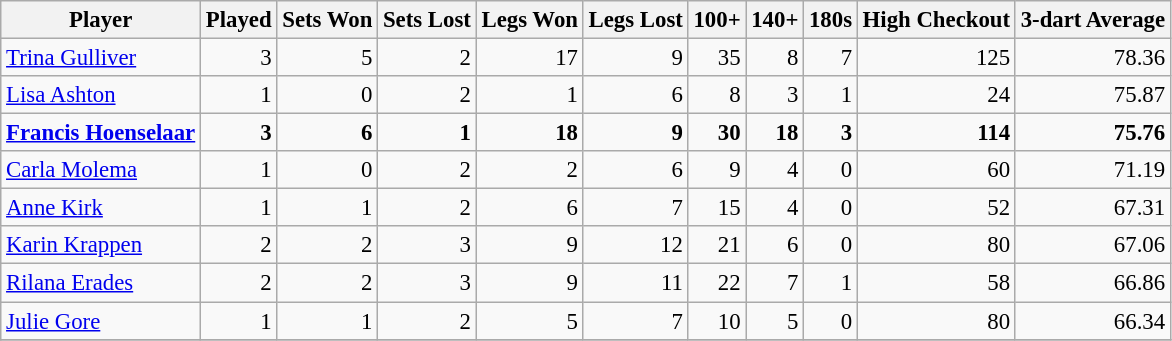<table class="wikitable sortable" style="font-size: 95%; text-align: right">
<tr>
<th>Player</th>
<th>Played</th>
<th>Sets Won</th>
<th>Sets Lost</th>
<th>Legs Won</th>
<th>Legs Lost</th>
<th>100+</th>
<th>140+</th>
<th>180s</th>
<th>High Checkout</th>
<th>3-dart Average</th>
</tr>
<tr>
<td align="left"> <a href='#'>Trina Gulliver</a></td>
<td>3</td>
<td>5</td>
<td>2</td>
<td>17</td>
<td>9</td>
<td>35</td>
<td>8</td>
<td>7</td>
<td>125</td>
<td>78.36</td>
</tr>
<tr>
<td align="left"> <a href='#'>Lisa Ashton</a></td>
<td>1</td>
<td>0</td>
<td>2</td>
<td>1</td>
<td>6</td>
<td>8</td>
<td>3</td>
<td>1</td>
<td>24</td>
<td>75.87</td>
</tr>
<tr>
<td align="left"> <strong><a href='#'>Francis Hoenselaar</a></strong></td>
<td><strong>3</strong></td>
<td><strong>6</strong></td>
<td><strong>1</strong></td>
<td><strong>18</strong></td>
<td><strong>9</strong></td>
<td><strong>30</strong></td>
<td><strong>18</strong></td>
<td><strong>3</strong></td>
<td><strong>114</strong></td>
<td><strong>75.76</strong></td>
</tr>
<tr>
<td align="left"> <a href='#'>Carla Molema</a></td>
<td>1</td>
<td>0</td>
<td>2</td>
<td>2</td>
<td>6</td>
<td>9</td>
<td>4</td>
<td>0</td>
<td>60</td>
<td>71.19</td>
</tr>
<tr>
<td align="left"> <a href='#'>Anne Kirk</a></td>
<td>1</td>
<td>1</td>
<td>2</td>
<td>6</td>
<td>7</td>
<td>15</td>
<td>4</td>
<td>0</td>
<td>52</td>
<td>67.31</td>
</tr>
<tr>
<td align="left"> <a href='#'>Karin Krappen</a></td>
<td>2</td>
<td>2</td>
<td>3</td>
<td>9</td>
<td>12</td>
<td>21</td>
<td>6</td>
<td>0</td>
<td>80</td>
<td>67.06</td>
</tr>
<tr>
<td align="left"> <a href='#'>Rilana Erades</a></td>
<td>2</td>
<td>2</td>
<td>3</td>
<td>9</td>
<td>11</td>
<td>22</td>
<td>7</td>
<td>1</td>
<td>58</td>
<td>66.86</td>
</tr>
<tr>
<td align="left"> <a href='#'>Julie Gore</a></td>
<td>1</td>
<td>1</td>
<td>2</td>
<td>5</td>
<td>7</td>
<td>10</td>
<td>5</td>
<td>0</td>
<td>80</td>
<td>66.34</td>
</tr>
<tr>
</tr>
</table>
